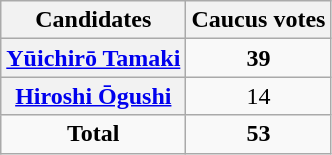<table class="wikitable" style="text-align: center;">
<tr>
<th>Candidates</th>
<th>Caucus votes</th>
</tr>
<tr>
<th><a href='#'>Yūichirō Tamaki</a></th>
<td><strong>39</strong></td>
</tr>
<tr>
<th><a href='#'>Hiroshi Ōgushi</a></th>
<td>14</td>
</tr>
<tr>
<td><strong>Total</strong></td>
<td><strong>53</strong></td>
</tr>
</table>
